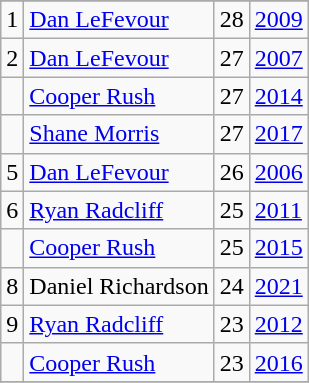<table class="wikitable">
<tr>
</tr>
<tr>
<td>1</td>
<td><a href='#'>Dan LeFevour</a></td>
<td>28</td>
<td><a href='#'>2009</a></td>
</tr>
<tr>
<td>2</td>
<td><a href='#'>Dan LeFevour</a></td>
<td>27</td>
<td><a href='#'>2007</a></td>
</tr>
<tr>
<td></td>
<td><a href='#'>Cooper Rush</a></td>
<td>27</td>
<td><a href='#'>2014</a></td>
</tr>
<tr>
<td></td>
<td><a href='#'>Shane Morris</a></td>
<td>27</td>
<td><a href='#'>2017</a></td>
</tr>
<tr>
<td>5</td>
<td><a href='#'>Dan LeFevour</a></td>
<td>26</td>
<td><a href='#'>2006</a></td>
</tr>
<tr>
<td>6</td>
<td><a href='#'>Ryan Radcliff</a></td>
<td>25</td>
<td><a href='#'>2011</a></td>
</tr>
<tr>
<td></td>
<td><a href='#'>Cooper Rush</a></td>
<td>25</td>
<td><a href='#'>2015</a></td>
</tr>
<tr>
<td>8</td>
<td>Daniel Richardson</td>
<td>24</td>
<td><a href='#'>2021</a></td>
</tr>
<tr>
<td>9</td>
<td><a href='#'>Ryan Radcliff</a></td>
<td>23</td>
<td><a href='#'>2012</a></td>
</tr>
<tr>
<td></td>
<td><a href='#'>Cooper Rush</a></td>
<td>23</td>
<td><a href='#'>2016</a></td>
</tr>
<tr>
</tr>
</table>
